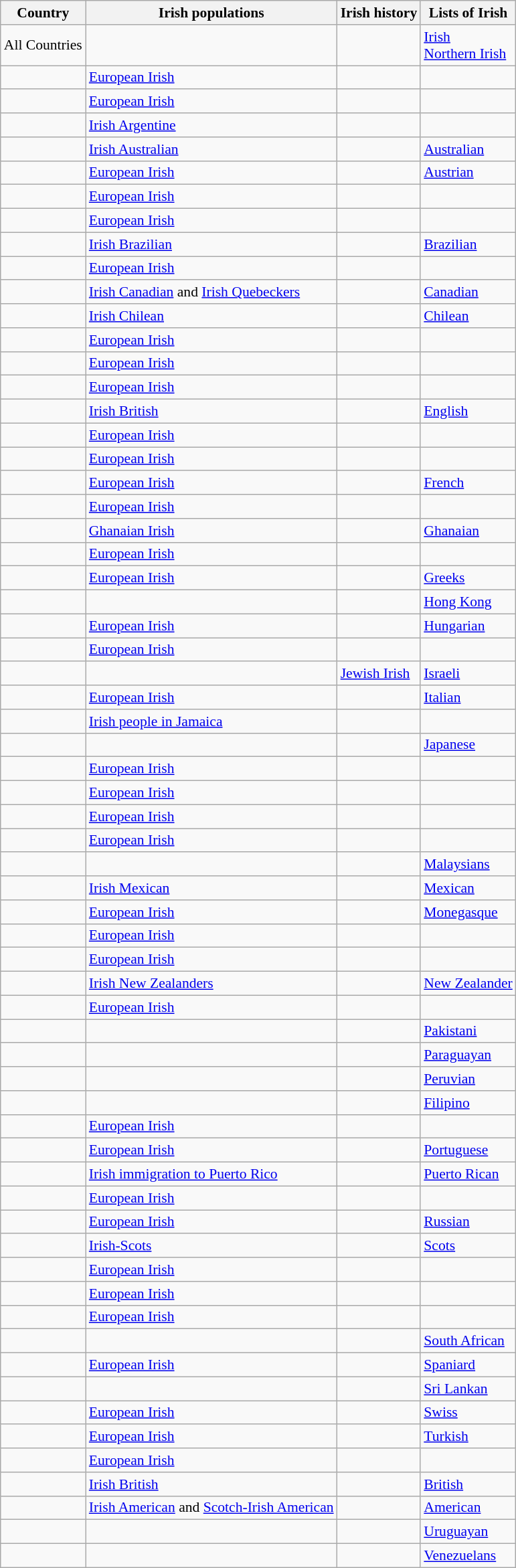<table class="wikitable" style="font-size:90%;">
<tr>
<th>Country</th>
<th>Irish populations</th>
<th>Irish history</th>
<th>Lists of Irish</th>
</tr>
<tr>
<td>All Countries</td>
<td></td>
<td></td>
<td><a href='#'>Irish</a><br><a href='#'>Northern Irish</a></td>
</tr>
<tr>
<td></td>
<td><a href='#'>European Irish</a></td>
<td></td>
<td></td>
</tr>
<tr>
<td></td>
<td><a href='#'>European Irish</a></td>
<td></td>
<td></td>
</tr>
<tr>
<td></td>
<td><a href='#'>Irish Argentine</a></td>
<td></td>
<td></td>
</tr>
<tr>
<td></td>
<td><a href='#'>Irish Australian</a></td>
<td></td>
<td><a href='#'>Australian</a></td>
</tr>
<tr>
<td></td>
<td><a href='#'>European Irish</a></td>
<td></td>
<td><a href='#'>Austrian</a></td>
</tr>
<tr>
<td></td>
<td><a href='#'>European Irish</a></td>
<td></td>
<td></td>
</tr>
<tr>
<td></td>
<td><a href='#'>European Irish</a></td>
<td></td>
<td></td>
</tr>
<tr>
<td></td>
<td><a href='#'>Irish Brazilian</a></td>
<td></td>
<td><a href='#'>Brazilian</a></td>
</tr>
<tr>
<td></td>
<td><a href='#'>European Irish</a></td>
<td></td>
<td></td>
</tr>
<tr>
<td></td>
<td><a href='#'>Irish Canadian</a> and <a href='#'>Irish Quebeckers</a></td>
<td></td>
<td><a href='#'>Canadian</a></td>
</tr>
<tr>
<td></td>
<td><a href='#'>Irish Chilean</a></td>
<td></td>
<td><a href='#'>Chilean</a></td>
</tr>
<tr>
<td></td>
<td><a href='#'>European Irish</a></td>
<td></td>
<td></td>
</tr>
<tr>
<td></td>
<td><a href='#'>European Irish</a></td>
<td></td>
<td></td>
</tr>
<tr>
<td></td>
<td><a href='#'>European Irish</a></td>
<td></td>
<td></td>
</tr>
<tr>
<td></td>
<td><a href='#'>Irish British</a></td>
<td></td>
<td><a href='#'>English</a></td>
</tr>
<tr>
<td></td>
<td><a href='#'>European Irish</a></td>
<td></td>
<td></td>
</tr>
<tr>
<td></td>
<td><a href='#'>European Irish</a></td>
<td></td>
<td></td>
</tr>
<tr>
<td></td>
<td><a href='#'>European Irish</a></td>
<td></td>
<td><a href='#'>French</a></td>
</tr>
<tr>
<td></td>
<td><a href='#'>European Irish</a></td>
<td></td>
<td></td>
</tr>
<tr>
<td></td>
<td><a href='#'>Ghanaian Irish</a></td>
<td></td>
<td><a href='#'>Ghanaian</a></td>
</tr>
<tr>
<td></td>
<td><a href='#'>European Irish</a></td>
<td></td>
<td></td>
</tr>
<tr>
<td></td>
<td><a href='#'>European Irish</a></td>
<td></td>
<td><a href='#'>Greeks</a></td>
</tr>
<tr>
<td></td>
<td></td>
<td></td>
<td><a href='#'>Hong Kong</a></td>
</tr>
<tr>
<td></td>
<td><a href='#'>European Irish</a></td>
<td></td>
<td><a href='#'>Hungarian</a></td>
</tr>
<tr>
<td></td>
<td><a href='#'>European Irish</a></td>
<td></td>
<td></td>
</tr>
<tr>
<td></td>
<td></td>
<td><a href='#'>Jewish Irish</a></td>
<td><a href='#'>Israeli</a></td>
</tr>
<tr>
<td></td>
<td><a href='#'>European Irish</a></td>
<td></td>
<td><a href='#'>Italian</a></td>
</tr>
<tr>
<td></td>
<td><a href='#'>Irish people in Jamaica</a></td>
<td></td>
<td></td>
</tr>
<tr>
<td></td>
<td></td>
<td></td>
<td><a href='#'>Japanese</a></td>
</tr>
<tr>
<td></td>
<td><a href='#'>European Irish</a></td>
<td></td>
<td></td>
</tr>
<tr>
<td></td>
<td><a href='#'>European Irish</a></td>
<td></td>
<td></td>
</tr>
<tr>
<td></td>
<td><a href='#'>European Irish</a></td>
<td></td>
<td></td>
</tr>
<tr>
<td></td>
<td><a href='#'>European Irish</a></td>
<td></td>
<td></td>
</tr>
<tr>
<td></td>
<td></td>
<td></td>
<td><a href='#'>Malaysians</a></td>
</tr>
<tr>
<td></td>
<td><a href='#'>Irish Mexican</a></td>
<td></td>
<td><a href='#'>Mexican</a></td>
</tr>
<tr>
<td></td>
<td><a href='#'>European Irish</a></td>
<td></td>
<td><a href='#'>Monegasque</a></td>
</tr>
<tr>
<td></td>
<td><a href='#'>European Irish</a></td>
<td></td>
<td></td>
</tr>
<tr>
<td></td>
<td><a href='#'>European Irish</a></td>
<td></td>
<td></td>
</tr>
<tr>
<td></td>
<td><a href='#'>Irish New Zealanders</a></td>
<td></td>
<td><a href='#'>New Zealander</a></td>
</tr>
<tr>
<td></td>
<td><a href='#'>European Irish</a></td>
<td></td>
<td></td>
</tr>
<tr>
<td></td>
<td></td>
<td></td>
<td><a href='#'>Pakistani</a></td>
</tr>
<tr>
<td></td>
<td></td>
<td></td>
<td><a href='#'>Paraguayan</a></td>
</tr>
<tr>
<td></td>
<td></td>
<td></td>
<td><a href='#'>Peruvian</a></td>
</tr>
<tr>
<td></td>
<td></td>
<td></td>
<td><a href='#'>Filipino</a></td>
</tr>
<tr>
<td></td>
<td><a href='#'>European Irish</a></td>
<td></td>
<td></td>
</tr>
<tr>
<td></td>
<td><a href='#'>European Irish</a></td>
<td></td>
<td><a href='#'>Portuguese</a></td>
</tr>
<tr>
<td></td>
<td><a href='#'>Irish immigration to Puerto Rico</a></td>
<td></td>
<td><a href='#'>Puerto Rican</a></td>
</tr>
<tr>
<td></td>
<td><a href='#'>European Irish</a></td>
<td></td>
<td></td>
</tr>
<tr>
<td></td>
<td><a href='#'>European Irish</a></td>
<td></td>
<td><a href='#'>Russian</a></td>
</tr>
<tr>
<td></td>
<td><a href='#'>Irish-Scots</a></td>
<td></td>
<td><a href='#'>Scots</a></td>
</tr>
<tr>
<td></td>
<td><a href='#'>European Irish</a></td>
<td></td>
<td></td>
</tr>
<tr>
<td></td>
<td><a href='#'>European Irish</a></td>
<td></td>
<td></td>
</tr>
<tr>
<td></td>
<td><a href='#'>European Irish</a></td>
<td></td>
<td></td>
</tr>
<tr>
<td></td>
<td></td>
<td></td>
<td><a href='#'>South African</a></td>
</tr>
<tr>
<td></td>
<td><a href='#'>European Irish</a></td>
<td></td>
<td><a href='#'>Spaniard</a></td>
</tr>
<tr>
<td></td>
<td></td>
<td></td>
<td><a href='#'>Sri Lankan</a></td>
</tr>
<tr>
<td></td>
<td><a href='#'>European Irish</a></td>
<td></td>
<td><a href='#'>Swiss</a></td>
</tr>
<tr>
<td></td>
<td><a href='#'>European Irish</a></td>
<td></td>
<td><a href='#'>Turkish</a></td>
</tr>
<tr>
<td></td>
<td><a href='#'>European Irish</a></td>
<td></td>
<td></td>
</tr>
<tr>
<td></td>
<td><a href='#'>Irish British</a></td>
<td></td>
<td><a href='#'>British</a></td>
</tr>
<tr>
<td></td>
<td><a href='#'>Irish American</a> and <a href='#'>Scotch-Irish American</a></td>
<td></td>
<td><a href='#'>American</a></td>
</tr>
<tr>
<td></td>
<td></td>
<td></td>
<td><a href='#'>Uruguayan</a></td>
</tr>
<tr>
<td></td>
<td></td>
<td></td>
<td><a href='#'>Venezuelans</a></td>
</tr>
</table>
